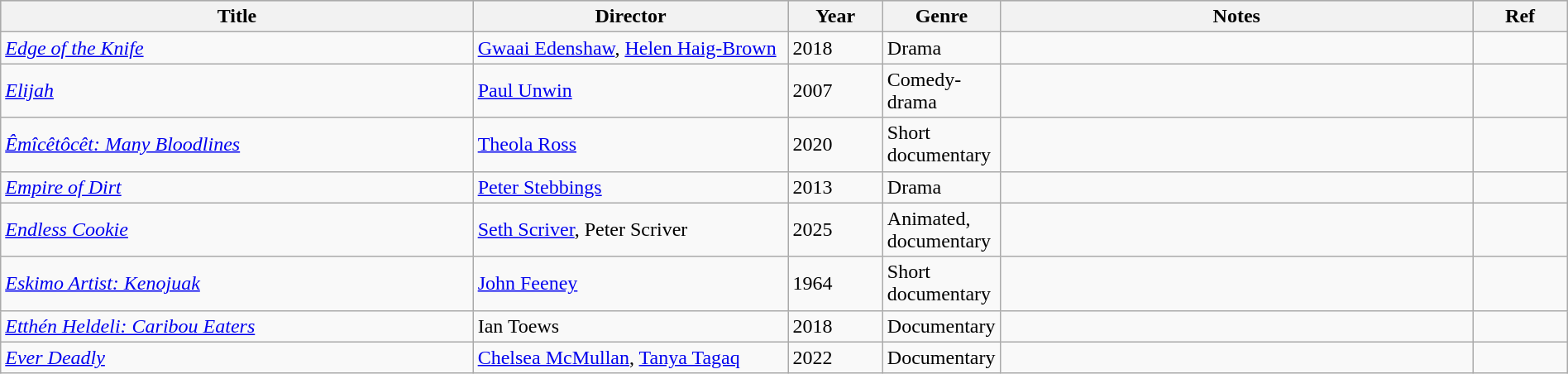<table class="wikitable sortable" style="width:100%;">
<tr style="background:#bebebe;">
<th style="width:30%;">Title</th>
<th style="width:20%;">Director</th>
<th style="width:6%;">Year</th>
<th style="width:6%;">Genre</th>
<th style="width:30%;">Notes</th>
<th style="width:6%;">Ref</th>
</tr>
<tr>
<td><em><a href='#'>Edge of the Knife</a></em></td>
<td><a href='#'>Gwaai Edenshaw</a>, <a href='#'>Helen Haig-Brown</a></td>
<td>2018</td>
<td>Drama</td>
<td></td>
<td></td>
</tr>
<tr>
<td><em><a href='#'>Elijah</a></em></td>
<td><a href='#'>Paul Unwin</a></td>
<td>2007</td>
<td>Comedy-drama</td>
<td></td>
<td></td>
</tr>
<tr>
<td><em><a href='#'>Êmîcêtôcêt: Many Bloodlines</a></em></td>
<td><a href='#'>Theola Ross</a></td>
<td>2020</td>
<td>Short documentary</td>
<td></td>
<td></td>
</tr>
<tr>
<td><em><a href='#'>Empire of Dirt</a></em></td>
<td><a href='#'>Peter Stebbings</a></td>
<td>2013</td>
<td>Drama</td>
<td></td>
<td></td>
</tr>
<tr>
<td><em><a href='#'>Endless Cookie</a></em></td>
<td><a href='#'>Seth Scriver</a>, Peter Scriver</td>
<td>2025</td>
<td>Animated, documentary</td>
<td></td>
<td></td>
</tr>
<tr>
<td><em><a href='#'>Eskimo Artist: Kenojuak</a></em></td>
<td><a href='#'>John Feeney</a></td>
<td>1964</td>
<td>Short documentary</td>
<td></td>
<td></td>
</tr>
<tr>
<td><em><a href='#'>Etthén Heldeli: Caribou Eaters</a></em></td>
<td>Ian Toews</td>
<td>2018</td>
<td>Documentary</td>
<td></td>
<td></td>
</tr>
<tr>
<td><em><a href='#'>Ever Deadly</a></em></td>
<td><a href='#'>Chelsea McMullan</a>, <a href='#'>Tanya Tagaq</a></td>
<td>2022</td>
<td>Documentary</td>
<td></td>
<td></td>
</tr>
</table>
